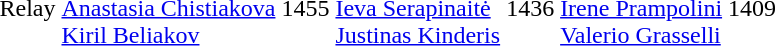<table>
<tr>
<td>Relay</td>
<td><br><a href='#'>Anastasia Chistiakova</a><br><a href='#'>Kiril Beliakov</a></td>
<td>1455</td>
<td><br><a href='#'>Ieva Serapinaitė</a><br><a href='#'>Justinas Kinderis</a></td>
<td>1436</td>
<td><br><a href='#'>Irene Prampolini</a><br><a href='#'>Valerio Grasselli</a></td>
<td>1409</td>
</tr>
</table>
